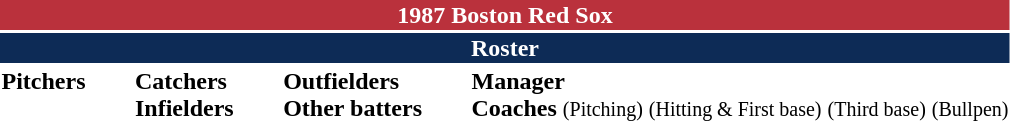<table class="toccolours" style="text-align: left;">
<tr>
<th colspan="10" style="background:#ba313c; color:#fff; text-align:center;">1987 Boston Red Sox</th>
</tr>
<tr>
<td colspan="10" style="background:#0d2b56; color:white; text-align:center;"><strong>Roster</strong></td>
</tr>
<tr>
<td valign="top"><strong>Pitchers</strong><br>











</td>
<td style="width:25px;"></td>
<td valign="top"><strong>Catchers</strong><br>




<strong>Infielders</strong>








</td>
<td style="width:25px;"></td>
<td valign="top"><strong>Outfielders</strong><br>





<strong>Other batters</strong>

</td>
<td style="width:25px;"></td>
<td valign="top"><strong>Manager</strong><br>
<strong>Coaches</strong>
 <small>(Pitching)</small>
 <small>(Hitting & First base)</small>
 <small>(Third base)</small>
 <small>(Bullpen)</small></td>
</tr>
</table>
